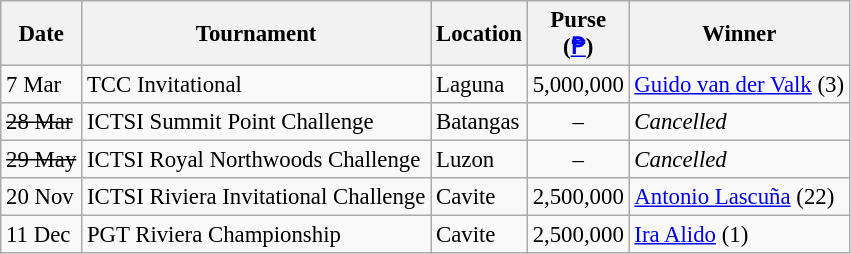<table class="wikitable" style="font-size:95%">
<tr>
<th>Date</th>
<th>Tournament</th>
<th>Location</th>
<th>Purse<br>(<a href='#'>₱</a>)</th>
<th>Winner</th>
</tr>
<tr>
<td>7 Mar</td>
<td>TCC Invitational</td>
<td>Laguna</td>
<td align=right>5,000,000</td>
<td> <a href='#'>Guido van der Valk</a> (3)</td>
</tr>
<tr>
<td><s>28 Mar</s></td>
<td>ICTSI Summit Point Challenge</td>
<td>Batangas</td>
<td align=center>–</td>
<td><em>Cancelled</em></td>
</tr>
<tr>
<td><s>29 May</s></td>
<td>ICTSI Royal Northwoods Challenge</td>
<td>Luzon</td>
<td align=center>–</td>
<td><em>Cancelled</em></td>
</tr>
<tr>
<td>20 Nov</td>
<td>ICTSI Riviera Invitational Challenge</td>
<td>Cavite</td>
<td align=right>2,500,000</td>
<td> <a href='#'>Antonio Lascuña</a> (22)</td>
</tr>
<tr>
<td>11 Dec</td>
<td>PGT Riviera Championship</td>
<td>Cavite</td>
<td align=right>2,500,000</td>
<td> <a href='#'>Ira Alido</a> (1)</td>
</tr>
</table>
